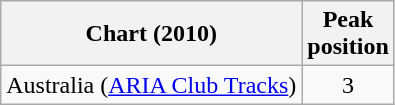<table class="wikitable sortable">
<tr>
<th>Chart (2010)</th>
<th>Peak<br>position</th>
</tr>
<tr>
<td>Australia (<a href='#'>ARIA Club Tracks</a>)</td>
<td align="center">3</td>
</tr>
</table>
